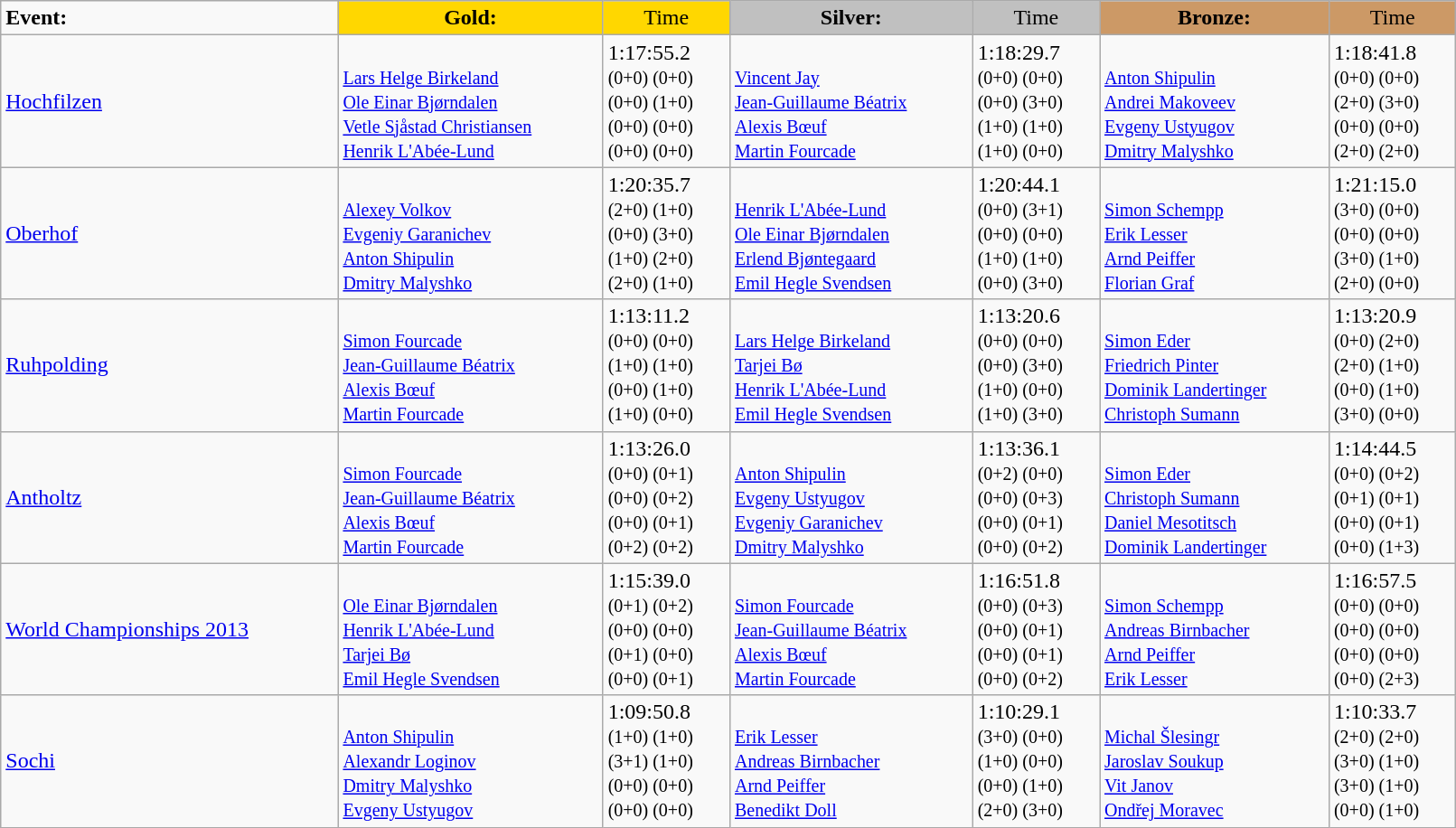<table class="wikitable" width=85%>
<tr>
<td><strong>Event:</strong></td>
<td style="text-align:center;background-color:gold;"><strong>Gold:</strong></td>
<td style="text-align:center;background-color:gold;">Time</td>
<td style="text-align:center;background-color:silver;"><strong>Silver:</strong></td>
<td style="text-align:center;background-color:silver;">Time</td>
<td style="text-align:center;background-color:#CC9966;"><strong>Bronze:</strong></td>
<td style="text-align:center;background-color:#CC9966;">Time</td>
</tr>
<tr>
<td><a href='#'>Hochfilzen</a><br></td>
<td><strong></strong>  <br><small><a href='#'>Lars Helge Birkeland</a><br><a href='#'>Ole Einar Bjørndalen</a><br><a href='#'>Vetle Sjåstad Christiansen</a><br><a href='#'>Henrik L'Abée-Lund</a></small></td>
<td>1:17:55.2<br><small>(0+0) (0+0)<br>(0+0) (1+0)<br>(0+0) (0+0)<br>(0+0) (0+0)</small></td>
<td>  <br><small><a href='#'>Vincent Jay</a><br><a href='#'>Jean-Guillaume Béatrix</a><br><a href='#'>Alexis Bœuf</a><br><a href='#'>Martin Fourcade</a></small></td>
<td>1:18:29.7<br><small>(0+0) (0+0)<br>(0+0) (3+0)<br>(1+0) (1+0)<br>(1+0) (0+0)</small></td>
<td>  <br><small><a href='#'>Anton Shipulin</a><br><a href='#'>Andrei Makoveev</a><br><a href='#'>Evgeny Ustyugov</a><br><a href='#'>Dmitry Malyshko</a></small></td>
<td>1:18:41.8<br><small>(0+0) (0+0)<br>(2+0) (3+0)<br>(0+0) (0+0)<br>(2+0) (2+0)</small></td>
</tr>
<tr>
<td><a href='#'>Oberhof</a><br></td>
<td><strong></strong>  <br><small><a href='#'>Alexey Volkov</a><br><a href='#'>Evgeniy Garanichev</a><br><a href='#'>Anton Shipulin</a><br><a href='#'>Dmitry Malyshko</a></small></td>
<td>1:20:35.7<br><small>(2+0) (1+0)<br>(0+0) (3+0)<br>(1+0) (2+0)<br>(2+0) (1+0)</small></td>
<td>  <br><small><a href='#'>Henrik L'Abée-Lund</a><br><a href='#'>Ole Einar Bjørndalen</a><br><a href='#'>Erlend Bjøntegaard</a><br><a href='#'>Emil Hegle Svendsen</a></small></td>
<td>1:20:44.1<br><small>(0+0) (3+1)<br>(0+0) (0+0)<br>(1+0) (1+0)<br>(0+0) (3+0)</small></td>
<td>  <br><small><a href='#'>Simon Schempp</a><br><a href='#'>Erik Lesser</a><br><a href='#'>Arnd Peiffer</a><br><a href='#'>Florian Graf</a></small></td>
<td>1:21:15.0<br><small>(3+0) (0+0)<br>(0+0) (0+0)<br>(3+0) (1+0)<br>(2+0) (0+0)</small></td>
</tr>
<tr>
<td><a href='#'>Ruhpolding</a><br></td>
<td><strong></strong>  <br><small><a href='#'>Simon Fourcade</a><br><a href='#'>Jean-Guillaume Béatrix</a><br><a href='#'>Alexis Bœuf</a><br><a href='#'>Martin Fourcade</a></small></td>
<td>1:13:11.2<br><small>(0+0) (0+0)<br>(1+0) (1+0)<br>(0+0) (1+0)<br>(1+0) (0+0)</small></td>
<td>  <br><small><a href='#'>Lars Helge Birkeland</a><br><a href='#'>Tarjei Bø</a><br><a href='#'>Henrik L'Abée-Lund</a><br><a href='#'>Emil Hegle Svendsen</a></small></td>
<td>1:13:20.6<br><small>(0+0) (0+0)<br>(0+0) (3+0)<br>(1+0) (0+0)<br>(1+0) (3+0)</small></td>
<td>  <br><small><a href='#'>Simon Eder</a><br><a href='#'>Friedrich Pinter</a><br><a href='#'>Dominik Landertinger</a><br><a href='#'>Christoph Sumann</a></small></td>
<td>1:13:20.9<br><small>(0+0) (2+0)<br>(2+0) (1+0)<br>(0+0) (1+0)<br>(3+0) (0+0)</small></td>
</tr>
<tr>
<td><a href='#'>Antholtz</a><br></td>
<td><strong></strong>  <br><small><a href='#'>Simon Fourcade</a><br><a href='#'>Jean-Guillaume Béatrix</a><br><a href='#'>Alexis Bœuf</a><br><a href='#'>Martin Fourcade</a></small></td>
<td>1:13:26.0<br><small>(0+0) (0+1)<br>(0+0) (0+2)<br>(0+0) (0+1)<br>(0+2) (0+2)</small></td>
<td>  <br><small><a href='#'>Anton Shipulin</a><br><a href='#'>Evgeny Ustyugov</a><br><a href='#'>Evgeniy Garanichev</a><br><a href='#'>Dmitry Malyshko</a></small></td>
<td>1:13:36.1<br><small>(0+2) (0+0)<br>(0+0) (0+3)<br>(0+0) (0+1)<br>(0+0) (0+2)</small></td>
<td>  <br><small><a href='#'>Simon Eder</a><br><a href='#'>Christoph Sumann</a><br><a href='#'>Daniel Mesotitsch</a><br><a href='#'>Dominik Landertinger</a></small></td>
<td>1:14:44.5<br><small>(0+0) (0+2)<br>(0+1) (0+1)<br>(0+0) (0+1)<br>(0+0) (1+3)</small></td>
</tr>
<tr>
<td><a href='#'>World Championships 2013</a><br></td>
<td><strong></strong>  <br><small><a href='#'>Ole Einar Bjørndalen</a><br><a href='#'>Henrik L'Abée-Lund</a><br><a href='#'>Tarjei Bø</a><br><a href='#'>Emil Hegle Svendsen</a></small></td>
<td>1:15:39.0<br><small>(0+1) (0+2)<br>(0+0) (0+0)<br>(0+1) (0+0)<br>(0+0) (0+1)</small></td>
<td>  <br><small><a href='#'>Simon Fourcade</a><br><a href='#'>Jean-Guillaume Béatrix</a><br><a href='#'>Alexis Bœuf</a><br><a href='#'>Martin Fourcade</a></small></td>
<td>1:16:51.8<br><small>(0+0) (0+3)<br>(0+0) (0+1)<br>(0+0) (0+1)<br>(0+0) (0+2)</small></td>
<td>  <br><small><a href='#'>Simon Schempp</a><br><a href='#'>Andreas Birnbacher</a><br><a href='#'>Arnd Peiffer</a><br><a href='#'>Erik Lesser</a></small></td>
<td>1:16:57.5<br><small>(0+0) (0+0)<br>(0+0) (0+0)<br>(0+0) (0+0)<br>(0+0) (2+3)</small></td>
</tr>
<tr>
<td><a href='#'>Sochi</a><br></td>
<td><strong></strong>  <br><small><a href='#'>Anton Shipulin</a><br><a href='#'>Alexandr Loginov</a><br><a href='#'>Dmitry Malyshko</a><br><a href='#'>Evgeny Ustyugov</a></small></td>
<td>1:09:50.8<br><small>(1+0) (1+0)<br>(3+1) (1+0)<br>(0+0) (0+0)<br>(0+0) (0+0)</small></td>
<td>  <br><small><a href='#'>Erik Lesser</a><br><a href='#'>Andreas Birnbacher</a><br><a href='#'>Arnd Peiffer</a><br><a href='#'>Benedikt Doll</a></small></td>
<td>1:10:29.1<br><small>(3+0) (0+0)<br>(1+0) (0+0)<br>(0+0) (1+0)<br>(2+0) (3+0)</small></td>
<td>  <br><small><a href='#'>Michal Šlesingr</a><br><a href='#'>Jaroslav Soukup</a><br><a href='#'>Vit Janov</a><br><a href='#'>Ondřej Moravec</a></small></td>
<td>1:10:33.7<br><small>(2+0) (2+0)<br>(3+0) (1+0)<br>(3+0) (1+0)<br>(0+0) (1+0)</small></td>
</tr>
</table>
